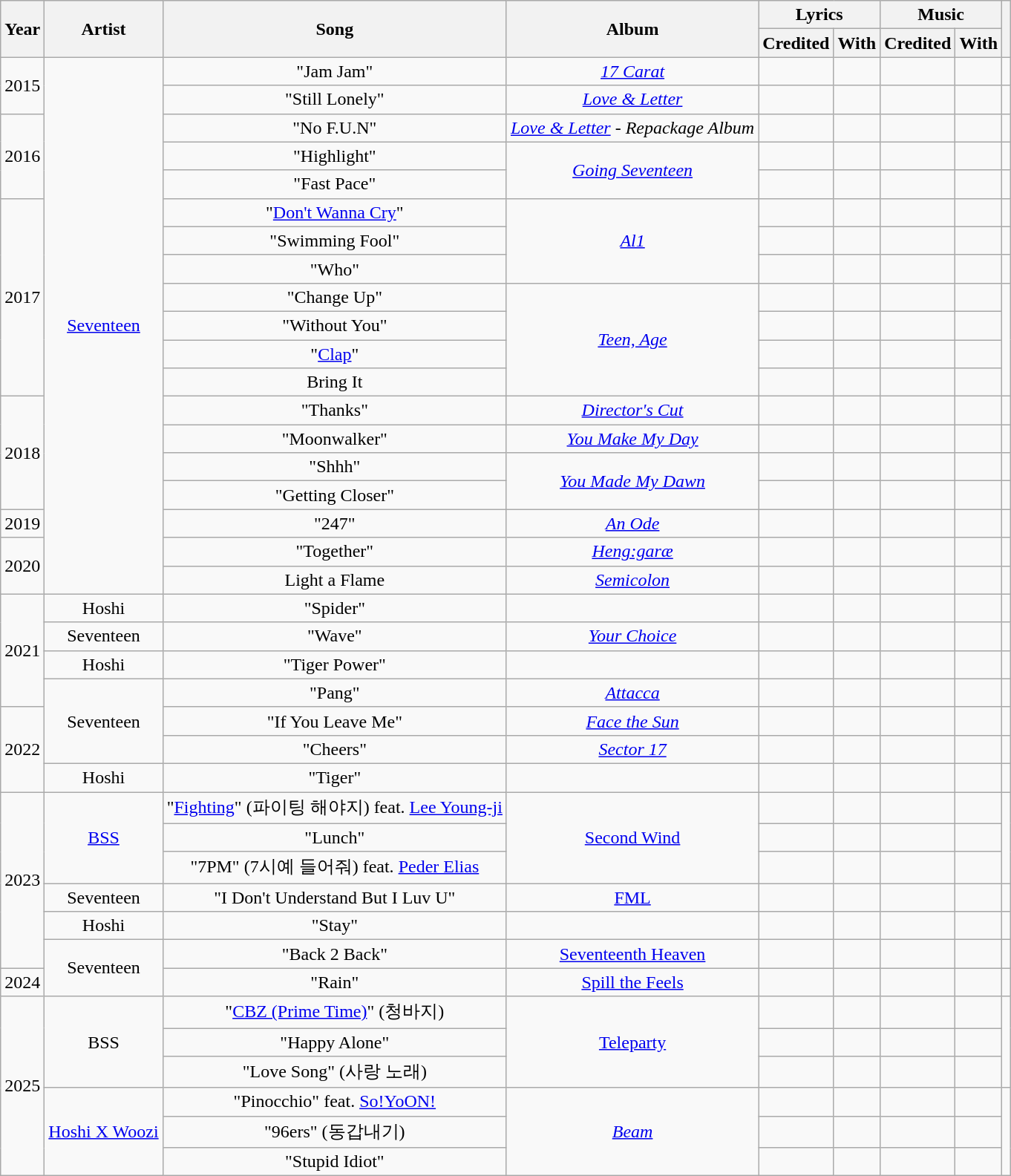<table class="wikitable plainrowheaders sortable" style="text-align:center; width;100%">
<tr>
<th rowspan="2">Year</th>
<th rowspan="2">Artist</th>
<th rowspan="2">Song</th>
<th rowspan="2">Album</th>
<th colspan="2">Lyrics</th>
<th colspan="2">Music</th>
<th rowspan="2" class="unsortable"></th>
</tr>
<tr>
<th>Credited</th>
<th>With</th>
<th>Credited</th>
<th>With</th>
</tr>
<tr>
<td rowspan="2">2015</td>
<td rowspan="19"><a href='#'>Seventeen</a></td>
<td>"Jam Jam"</td>
<td><em><a href='#'>17 Carat</a></em></td>
<td></td>
<td></td>
<td></td>
<td></td>
<td></td>
</tr>
<tr>
<td>"Still Lonely"</td>
<td><em><a href='#'>Love & Letter</a></em></td>
<td></td>
<td></td>
<td></td>
<td></td>
<td></td>
</tr>
<tr>
<td rowspan="3">2016</td>
<td>"No F.U.N"</td>
<td><em><a href='#'>Love & Letter</a> - Repackage Album</em></td>
<td></td>
<td></td>
<td></td>
<td></td>
<td></td>
</tr>
<tr>
<td>"Highlight"</td>
<td rowspan="2"><em><a href='#'>Going Seventeen</a></em></td>
<td></td>
<td></td>
<td></td>
<td></td>
<td></td>
</tr>
<tr>
<td>"Fast Pace"</td>
<td></td>
<td></td>
<td></td>
<td></td>
<td></td>
</tr>
<tr>
<td rowspan="7">2017</td>
<td>"<a href='#'>Don't Wanna Cry</a>"</td>
<td rowspan="3"><em><a href='#'>Al1</a></em></td>
<td></td>
<td></td>
<td></td>
<td></td>
<td></td>
</tr>
<tr>
<td>"Swimming Fool"</td>
<td></td>
<td></td>
<td></td>
<td></td>
<td></td>
</tr>
<tr>
<td>"Who"</td>
<td></td>
<td></td>
<td></td>
<td></td>
<td></td>
</tr>
<tr>
<td>"Change Up"</td>
<td rowspan="4"><em><a href='#'>Teen, Age</a></em></td>
<td></td>
<td></td>
<td></td>
<td></td>
<td rowspan="4"></td>
</tr>
<tr>
<td>"Without You"</td>
<td></td>
<td></td>
<td></td>
<td></td>
</tr>
<tr>
<td>"<a href='#'>Clap</a>"</td>
<td></td>
<td></td>
<td></td>
<td></td>
</tr>
<tr>
<td>Bring It</td>
<td></td>
<td></td>
<td></td>
<td></td>
</tr>
<tr>
<td rowspan="4">2018</td>
<td>"Thanks"</td>
<td><em><a href='#'>Director's Cut</a></em></td>
<td></td>
<td></td>
<td></td>
<td></td>
<td></td>
</tr>
<tr>
<td>"Moonwalker"</td>
<td><em><a href='#'>You Make My Day</a></em></td>
<td></td>
<td></td>
<td></td>
<td></td>
<td></td>
</tr>
<tr>
<td>"Shhh"</td>
<td rowspan="2"><em><a href='#'>You Made My Dawn</a></em></td>
<td></td>
<td></td>
<td></td>
<td></td>
<td></td>
</tr>
<tr>
<td>"Getting Closer"</td>
<td></td>
<td></td>
<td></td>
<td></td>
<td></td>
</tr>
<tr>
<td>2019</td>
<td>"247"</td>
<td><em><a href='#'>An Ode</a></em></td>
<td></td>
<td></td>
<td></td>
<td></td>
<td></td>
</tr>
<tr>
<td rowspan="2">2020</td>
<td>"Together"</td>
<td><em><a href='#'>Heng:garæ</a></em></td>
<td></td>
<td></td>
<td></td>
<td></td>
<td></td>
</tr>
<tr>
<td>Light a Flame</td>
<td><em><a href='#'>Semicolon</a></em></td>
<td></td>
<td></td>
<td></td>
<td></td>
<td></td>
</tr>
<tr>
<td rowspan="4">2021</td>
<td>Hoshi</td>
<td>"Spider"</td>
<td></td>
<td></td>
<td></td>
<td></td>
<td></td>
<td></td>
</tr>
<tr>
<td>Seventeen</td>
<td>"Wave"</td>
<td><em><a href='#'>Your Choice</a></em></td>
<td></td>
<td></td>
<td></td>
<td></td>
<td></td>
</tr>
<tr>
<td>Hoshi</td>
<td>"Tiger Power"</td>
<td></td>
<td></td>
<td></td>
<td></td>
<td></td>
<td></td>
</tr>
<tr>
<td rowspan="3">Seventeen</td>
<td>"Pang"</td>
<td><em><a href='#'>Attacca</a></em></td>
<td></td>
<td></td>
<td></td>
<td></td>
<td></td>
</tr>
<tr>
<td rowspan="3">2022</td>
<td>"If You Leave Me"</td>
<td><em><a href='#'>Face the Sun</a></em></td>
<td></td>
<td></td>
<td></td>
<td></td>
<td></td>
</tr>
<tr>
<td>"Cheers"</td>
<td><em><a href='#'>Sector 17</a></em></td>
<td></td>
<td></td>
<td></td>
<td></td>
<td></td>
</tr>
<tr>
<td>Hoshi<br></td>
<td>"Tiger"</td>
<td></td>
<td></td>
<td></td>
<td></td>
<td></td>
<td></td>
</tr>
<tr>
<td rowspan="6">2023</td>
<td rowspan="3"><a href='#'>BSS</a></td>
<td>"<a href='#'>Fighting</a>" (파이팅 해야지) feat. <a href='#'>Lee Young-ji</a></td>
<td rowspan="3"><a href='#'>Second Wind</a></td>
<td></td>
<td></td>
<td></td>
<td></td>
<td rowspan="3"></td>
</tr>
<tr>
<td>"Lunch"</td>
<td></td>
<td></td>
<td></td>
<td></td>
</tr>
<tr>
<td>"7PM" (7시예 들어줘) feat. <a href='#'>Peder Elias</a></td>
<td></td>
<td></td>
<td></td>
<td></td>
</tr>
<tr>
<td>Seventeen</td>
<td>"I Don't Understand But I Luv U"</td>
<td><a href='#'>FML</a></td>
<td></td>
<td></td>
<td></td>
<td></td>
<td></td>
</tr>
<tr>
<td>Hoshi</td>
<td>"Stay"</td>
<td><em></em></td>
<td></td>
<td></td>
<td></td>
<td></td>
<td></td>
</tr>
<tr>
<td rowspan="2">Seventeen</td>
<td>"Back 2 Back"</td>
<td><a href='#'>Seventeenth Heaven</a></td>
<td></td>
<td></td>
<td></td>
<td></td>
<td></td>
</tr>
<tr>
<td>2024</td>
<td>"Rain"</td>
<td><a href='#'>Spill the Feels</a></td>
<td></td>
<td></td>
<td></td>
<td></td>
<td></td>
</tr>
<tr>
<td rowspan="6">2025</td>
<td rowspan="3">BSS</td>
<td>"<a href='#'>CBZ (Prime Time)</a>" (청바지)</td>
<td rowspan="3"><a href='#'>Teleparty</a></td>
<td></td>
<td></td>
<td></td>
<td></td>
<td rowspan="3"></td>
</tr>
<tr>
<td>"Happy Alone"</td>
<td></td>
<td></td>
<td></td>
<td></td>
</tr>
<tr>
<td>"Love Song" (사랑 노래)</td>
<td></td>
<td></td>
<td></td>
<td></td>
</tr>
<tr>
<td rowspan="3"><a href='#'>Hoshi X Woozi</a></td>
<td>"Pinocchio" feat. <a href='#'>So!YoON!</a></td>
<td rowspan="3"><em><a href='#'>Beam</a></em></td>
<td></td>
<td></td>
<td></td>
<td></td>
<td rowspan="3"></td>
</tr>
<tr>
<td>"96ers" (동갑내기)</td>
<td></td>
<td></td>
<td></td>
<td></td>
</tr>
<tr>
<td>"Stupid Idiot"</td>
<td></td>
<td></td>
<td></td>
<td></td>
</tr>
</table>
